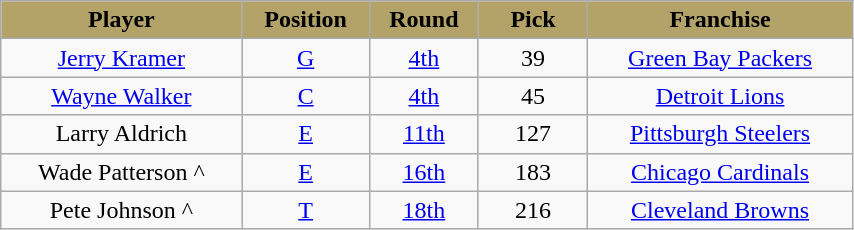<table class="wikitable" width="45%">
<tr align="center"  style="background:#B3A369;color:black;">
<td><strong>Player</strong></td>
<td><strong>Position</strong></td>
<td><strong>Round</strong></td>
<td>  <strong>Pick</strong>  </td>
<td><strong>Franchise</strong></td>
</tr>
<tr align="center" bgcolor="">
<td><a href='#'>Jerry Kramer</a></td>
<td><a href='#'>G</a></td>
<td><a href='#'>4th</a></td>
<td>39</td>
<td><a href='#'>Green Bay Packers</a></td>
</tr>
<tr align="center" bgcolor="">
<td><a href='#'>Wayne Walker</a></td>
<td><a href='#'>C</a></td>
<td><a href='#'>4th</a></td>
<td>45</td>
<td><a href='#'>Detroit Lions</a></td>
</tr>
<tr align="center" bgcolor="">
<td>Larry Aldrich</td>
<td><a href='#'>E</a></td>
<td><a href='#'>11th</a></td>
<td>127</td>
<td><a href='#'>Pittsburgh Steelers</a></td>
</tr>
<tr align="center" bgcolor="">
<td>Wade Patterson ^</td>
<td><a href='#'>E</a></td>
<td><a href='#'>16th</a></td>
<td>183</td>
<td><a href='#'>Chicago Cardinals</a></td>
</tr>
<tr align="center" bgcolor="">
<td>Pete Johnson ^</td>
<td><a href='#'>T</a></td>
<td><a href='#'>18th</a></td>
<td>216</td>
<td><a href='#'>Cleveland Browns</a></td>
</tr>
</table>
